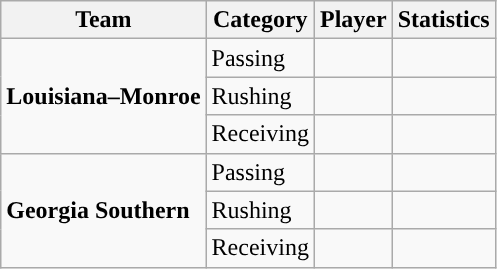<table class="wikitable" style="float: left;">
<tr>
<th>Team</th>
<th>Category</th>
<th>Player</th>
<th>Statistics</th>
</tr>
<tr>
<td rowspan=3><strong>Louisiana–Monroe</strong></td>
<td>Passing</td>
<td></td>
<td></td>
</tr>
<tr>
<td>Rushing</td>
<td></td>
<td></td>
</tr>
<tr>
<td>Receiving</td>
<td></td>
<td></td>
</tr>
<tr>
<td rowspan=3><strong>Georgia Southern</strong></td>
<td>Passing</td>
<td></td>
<td></td>
</tr>
<tr>
<td>Rushing</td>
<td></td>
<td></td>
</tr>
<tr>
<td>Receiving</td>
<td></td>
<td></td>
</tr>
</table>
